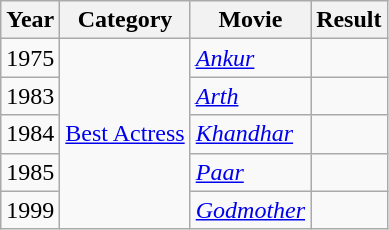<table class="wikitable sortable">
<tr>
<th>Year</th>
<th>Category</th>
<th>Movie</th>
<th>Result</th>
</tr>
<tr>
<td>1975</td>
<td rowspan="5"><a href='#'>Best Actress</a></td>
<td><em><a href='#'>Ankur</a></em></td>
<td></td>
</tr>
<tr>
<td>1983</td>
<td><em><a href='#'>Arth</a></em></td>
<td></td>
</tr>
<tr>
<td>1984</td>
<td><em><a href='#'>Khandhar</a></em></td>
<td></td>
</tr>
<tr>
<td>1985</td>
<td><em><a href='#'>Paar</a></em></td>
<td></td>
</tr>
<tr>
<td>1999</td>
<td><em><a href='#'>Godmother</a></em></td>
<td></td>
</tr>
</table>
